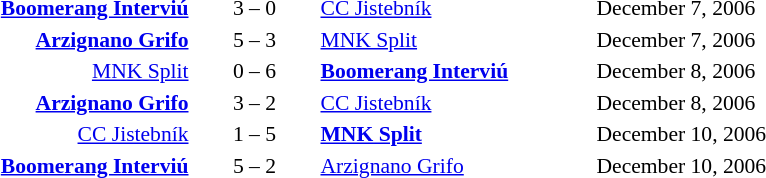<table style="text-align:center; font-size:90%">
<tr>
<th width=180></th>
<th width=80></th>
<th width=180></th>
<th width=200></th>
</tr>
<tr>
<td align=right><strong><a href='#'>Boomerang Interviú</a></strong> </td>
<td align=center>3 – 0</td>
<td align=left> <a href='#'>CC Jistebník</a></td>
<td align=left>December 7, 2006</td>
</tr>
<tr>
<td align=right><strong><a href='#'>Arzignano Grifo</a></strong> </td>
<td align=center>5 – 3</td>
<td align=left> <a href='#'>MNK Split</a></td>
<td align=left>December 7, 2006</td>
</tr>
<tr>
<td align=right><a href='#'>MNK Split</a> </td>
<td align=center>0 – 6</td>
<td align=left> <strong><a href='#'>Boomerang Interviú</a></strong></td>
<td align=left>December 8, 2006</td>
</tr>
<tr>
<td align=right><strong><a href='#'>Arzignano Grifo</a></strong> </td>
<td align=center>3 – 2</td>
<td align=left> <a href='#'>CC Jistebník</a></td>
<td align=left>December 8, 2006</td>
</tr>
<tr>
<td align=right><a href='#'>CC Jistebník</a> </td>
<td align=center>1 – 5</td>
<td align=left> <strong><a href='#'>MNK Split</a></strong></td>
<td align=left>December 10, 2006</td>
</tr>
<tr>
<td align=right><strong><a href='#'>Boomerang Interviú</a></strong> </td>
<td align=center>5 – 2</td>
<td align=left> <a href='#'>Arzignano Grifo</a></td>
<td align=left>December 10, 2006</td>
</tr>
</table>
